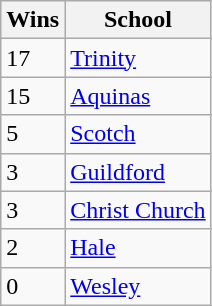<table class="wikitable">
<tr>
<th>Wins</th>
<th>School</th>
</tr>
<tr>
<td>17</td>
<td><a href='#'>Trinity</a></td>
</tr>
<tr>
<td>15</td>
<td><a href='#'>Aquinas</a></td>
</tr>
<tr>
<td>5</td>
<td><a href='#'>Scotch</a></td>
</tr>
<tr>
<td>3</td>
<td><a href='#'>Guildford</a></td>
</tr>
<tr>
<td>3</td>
<td><a href='#'>Christ Church</a></td>
</tr>
<tr>
<td>2</td>
<td><a href='#'>Hale</a></td>
</tr>
<tr>
<td>0</td>
<td><a href='#'>Wesley</a></td>
</tr>
</table>
